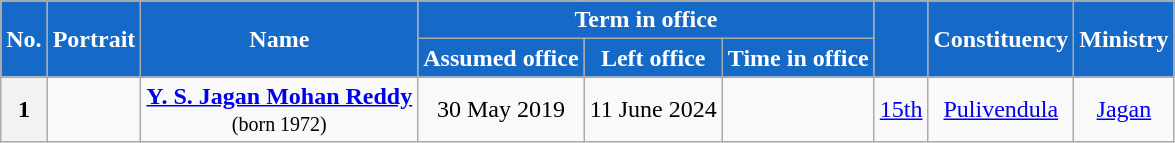<table class="wikitable sortable" style="text-align: center;">
<tr>
<th rowspan=2 style="background-color:#1569C7;color:white">No.</th>
<th rowspan=2 style="background-color:#1569C7;color:white">Portrait</th>
<th rowspan=2 style="background-color:#1569C7;color:white">Name<br></th>
<th colspan=3 style="background-color:#1569C7;color:white">Term in office</th>
<th rowspan=2 style="background-color:#1569C7;color:white"><a href='#'></a><br></th>
<th rowspan=2 style="background-color:#1569C7;color:white">Constituency</th>
<th rowspan=2 style="background-color:#1569C7;color:white">Ministry</th>
</tr>
<tr>
<th style="background-color:#1569C7;color:white">Assumed office</th>
<th style="background-color:#1569C7;color:white">Left office</th>
<th style="background-color:#1569C7;color:white">Time in office</th>
</tr>
<tr>
<th>1</th>
<td></td>
<td><strong><a href='#'>Y. S. Jagan Mohan Reddy</a></strong><br><small>(born 1972)</small></td>
<td>30 May 2019</td>
<td>11 June 2024</td>
<td></td>
<td><a href='#'>15th</a><br></td>
<td><a href='#'>Pulivendula</a></td>
<td><a href='#'>Jagan</a></td>
</tr>
</table>
